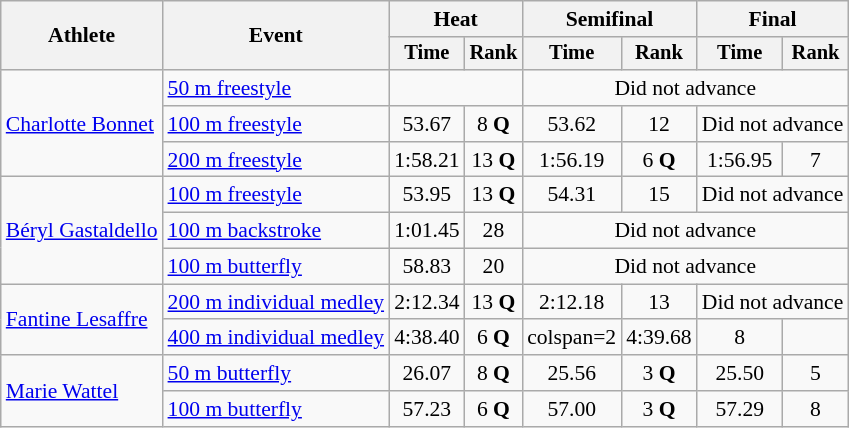<table class="wikitable" style="text-align:center; font-size:90%">
<tr>
<th rowspan="2">Athlete</th>
<th rowspan="2">Event</th>
<th colspan="2">Heat</th>
<th colspan="2">Semifinal</th>
<th colspan="2">Final</th>
</tr>
<tr style="font-size:95%">
<th>Time</th>
<th>Rank</th>
<th>Time</th>
<th>Rank</th>
<th>Time</th>
<th>Rank</th>
</tr>
<tr>
<td align=left rowspan=3><a href='#'>Charlotte Bonnet</a></td>
<td align=left><a href='#'>50 m freestyle</a></td>
<td colspan=2></td>
<td colspan=4>Did not advance</td>
</tr>
<tr>
<td align=left><a href='#'>100 m freestyle</a></td>
<td>53.67</td>
<td>8 <strong>Q</strong></td>
<td>53.62</td>
<td>12</td>
<td colspan=2>Did not advance</td>
</tr>
<tr>
<td align=left><a href='#'>200 m freestyle</a></td>
<td>1:58.21</td>
<td>13 <strong>Q</strong></td>
<td>1:56.19</td>
<td>6 <strong>Q</strong></td>
<td>1:56.95</td>
<td>7</td>
</tr>
<tr>
<td align=left rowspan=3><a href='#'>Béryl Gastaldello</a></td>
<td align=left><a href='#'>100 m freestyle</a></td>
<td>53.95</td>
<td>13 <strong>Q</strong></td>
<td>54.31</td>
<td>15</td>
<td colspan=2>Did not advance</td>
</tr>
<tr>
<td align=left><a href='#'>100 m backstroke</a></td>
<td>1:01.45</td>
<td>28</td>
<td colspan=4>Did not advance</td>
</tr>
<tr>
<td align=left><a href='#'>100 m butterfly</a></td>
<td>58.83</td>
<td>20</td>
<td colspan=4>Did not advance</td>
</tr>
<tr>
<td align=left rowspan=2><a href='#'>Fantine Lesaffre</a></td>
<td align=left><a href='#'>200 m individual medley</a></td>
<td>2:12.34</td>
<td>13 <strong>Q</strong></td>
<td>2:12.18</td>
<td>13</td>
<td colspan=2>Did not advance</td>
</tr>
<tr>
<td align=left><a href='#'>400 m individual medley</a></td>
<td>4:38.40</td>
<td>6 <strong>Q</strong></td>
<td>colspan=2 </td>
<td>4:39.68</td>
<td>8</td>
</tr>
<tr>
<td align=left rowspan=2><a href='#'>Marie Wattel</a></td>
<td align=left><a href='#'>50 m butterfly</a></td>
<td>26.07</td>
<td>8 <strong>Q</strong></td>
<td>25.56</td>
<td>3 <strong>Q</strong></td>
<td>25.50</td>
<td>5</td>
</tr>
<tr>
<td align=left><a href='#'>100 m butterfly</a></td>
<td>57.23</td>
<td>6 <strong>Q</strong></td>
<td>57.00</td>
<td>3 <strong>Q</strong></td>
<td>57.29</td>
<td>8</td>
</tr>
</table>
